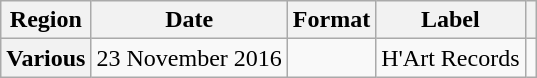<table class="wikitable plainrowheaders">
<tr>
<th scope="col">Region</th>
<th scope="col">Date</th>
<th scope="col">Format</th>
<th scope="col">Label</th>
<th scope="col"></th>
</tr>
<tr>
<th scope="row">Various</th>
<td rowspan="1">23 November 2016</td>
<td rowspan="1"></td>
<td rowspan="1">H'Art Records</td>
<td align="center"></td>
</tr>
</table>
